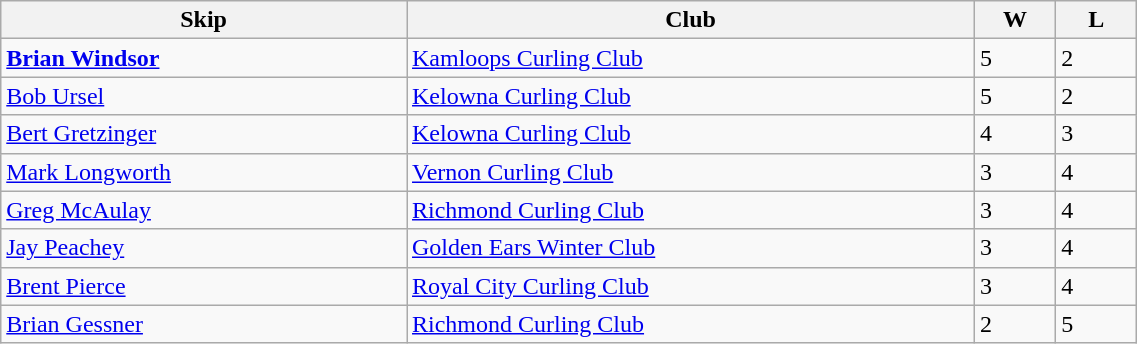<table class="wikitable" width=60%>
<tr>
<th width=25%>Skip</th>
<th width=35%>Club</th>
<th width=5%>W</th>
<th width=5%>L</th>
</tr>
<tr>
<td><strong><a href='#'>Brian Windsor</a></strong></td>
<td><a href='#'>Kamloops Curling Club</a></td>
<td>5</td>
<td>2</td>
</tr>
<tr>
<td><a href='#'>Bob Ursel</a></td>
<td><a href='#'>Kelowna Curling Club</a></td>
<td>5</td>
<td>2</td>
</tr>
<tr>
<td><a href='#'>Bert Gretzinger</a></td>
<td><a href='#'>Kelowna Curling Club</a></td>
<td>4</td>
<td>3</td>
</tr>
<tr>
<td><a href='#'>Mark Longworth</a></td>
<td><a href='#'>Vernon Curling Club</a></td>
<td>3</td>
<td>4</td>
</tr>
<tr>
<td><a href='#'>Greg McAulay</a></td>
<td><a href='#'>Richmond Curling Club</a></td>
<td>3</td>
<td>4</td>
</tr>
<tr>
<td><a href='#'>Jay Peachey</a></td>
<td><a href='#'>Golden Ears Winter Club</a></td>
<td>3</td>
<td>4</td>
</tr>
<tr>
<td><a href='#'>Brent Pierce</a></td>
<td><a href='#'>Royal City Curling Club</a></td>
<td>3</td>
<td>4</td>
</tr>
<tr>
<td><a href='#'>Brian Gessner</a></td>
<td><a href='#'>Richmond Curling Club</a></td>
<td>2</td>
<td>5</td>
</tr>
</table>
